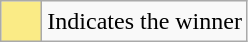<table class="wikitable">
<tr>
<td style="background:#FAEB86; height:20px; width:20px"></td>
<td>Indicates the winner</td>
</tr>
</table>
